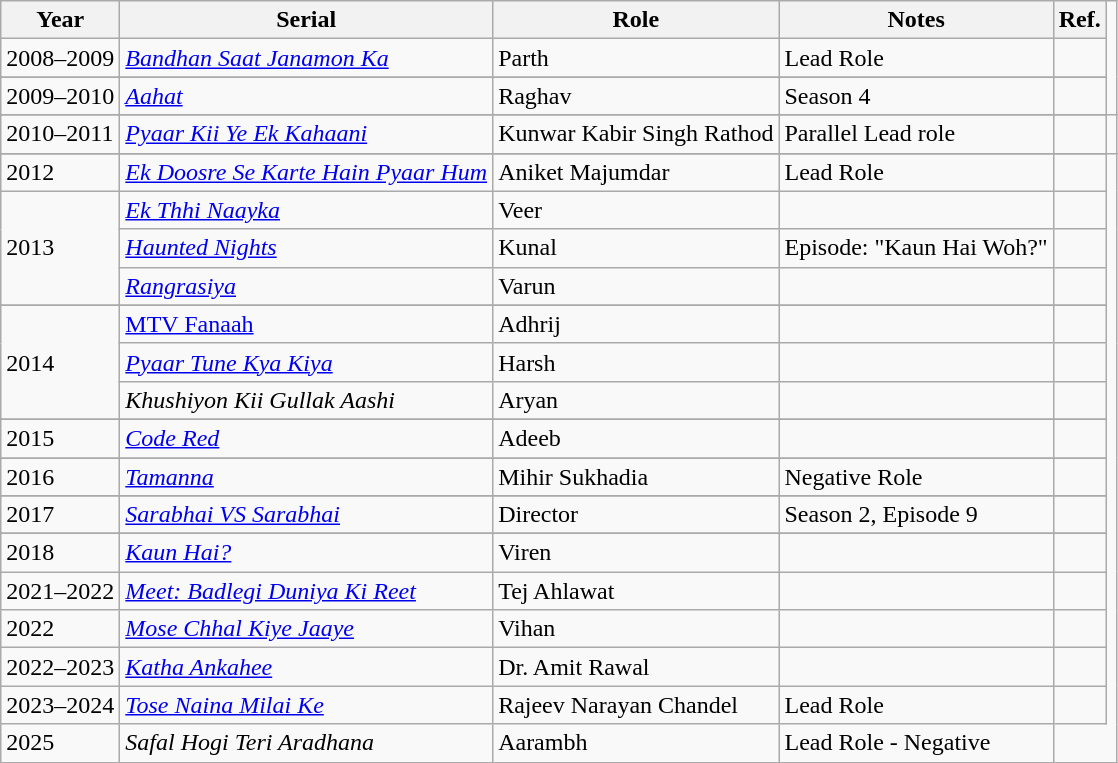<table class="wikitable sortable">
<tr>
<th>Year</th>
<th>Serial</th>
<th>Role</th>
<th>Notes</th>
<th>Ref.</th>
</tr>
<tr>
<td>2008–2009</td>
<td><em><a href='#'>Bandhan Saat Janamon Ka</a></em></td>
<td>Parth</td>
<td>Lead Role</td>
<td></td>
</tr>
<tr>
</tr>
<tr>
<td>2009–2010</td>
<td><em><a href='#'>Aahat</a></em></td>
<td>Raghav</td>
<td>Season 4</td>
<td></td>
</tr>
<tr>
</tr>
<tr>
<td>2010–2011</td>
<td><em><a href='#'>Pyaar Kii Ye Ek Kahaani</a></em></td>
<td>Kunwar Kabir Singh Rathod</td>
<td>Parallel Lead role</td>
<td></td>
<td></td>
</tr>
<tr>
</tr>
<tr>
<td>2012</td>
<td><em><a href='#'>Ek Doosre Se Karte Hain Pyaar Hum</a></em></td>
<td>Aniket Majumdar</td>
<td>Lead Role</td>
<td></td>
</tr>
<tr>
<td rowspan="3">2013</td>
<td><em><a href='#'>Ek Thhi Naayka</a></em></td>
<td>Veer</td>
<td></td>
<td></td>
</tr>
<tr>
<td><em><a href='#'>Haunted Nights</a></em></td>
<td>Kunal</td>
<td>Episode: "Kaun Hai Woh?"</td>
<td></td>
</tr>
<tr>
<td><em><a href='#'>Rangrasiya</a></em></td>
<td>Varun</td>
<td></td>
<td></td>
</tr>
<tr>
</tr>
<tr>
<td rowspan="3">2014</td>
<td><a href='#'>MTV Fanaah</a></td>
<td>Adhrij</td>
<td></td>
<td></td>
</tr>
<tr>
<td><em><a href='#'>Pyaar Tune Kya Kiya</a></em></td>
<td>Harsh</td>
<td></td>
<td></td>
</tr>
<tr>
<td><em>Khushiyon Kii Gullak Aashi</em></td>
<td>Aryan</td>
<td></td>
<td></td>
</tr>
<tr>
</tr>
<tr>
<td>2015</td>
<td><em><a href='#'>Code Red</a></em></td>
<td>Adeeb</td>
<td></td>
<td></td>
</tr>
<tr>
</tr>
<tr>
<td>2016</td>
<td><em><a href='#'>Tamanna</a></em></td>
<td>Mihir Sukhadia</td>
<td>Negative Role</td>
<td></td>
</tr>
<tr>
</tr>
<tr>
<td>2017</td>
<td><em><a href='#'>Sarabhai VS Sarabhai</a></em></td>
<td>Director</td>
<td>Season 2, Episode 9</td>
<td></td>
</tr>
<tr>
</tr>
<tr>
<td>2018</td>
<td><em><a href='#'>Kaun Hai?</a></em></td>
<td>Viren</td>
<td></td>
<td></td>
</tr>
<tr>
<td>2021–2022</td>
<td><em><a href='#'>Meet: Badlegi Duniya Ki Reet</a></em></td>
<td>Tej Ahlawat</td>
<td></td>
<td></td>
</tr>
<tr>
<td>2022</td>
<td><em><a href='#'>Mose Chhal Kiye Jaaye</a></em></td>
<td>Vihan</td>
<td></td>
<td></td>
</tr>
<tr>
<td>2022–2023</td>
<td><em><a href='#'>Katha Ankahee</a></em></td>
<td>Dr. Amit Rawal</td>
<td></td>
<td></td>
</tr>
<tr>
<td>2023–2024</td>
<td><em><a href='#'>Tose Naina Milai Ke</a></em></td>
<td>Rajeev Narayan Chandel</td>
<td>Lead Role</td>
<td></td>
</tr>
<tr>
<td>2025</td>
<td><em>Safal Hogi Teri Aradhana</em></td>
<td>Aarambh</td>
<td>Lead Role - Negative</td>
</tr>
</table>
